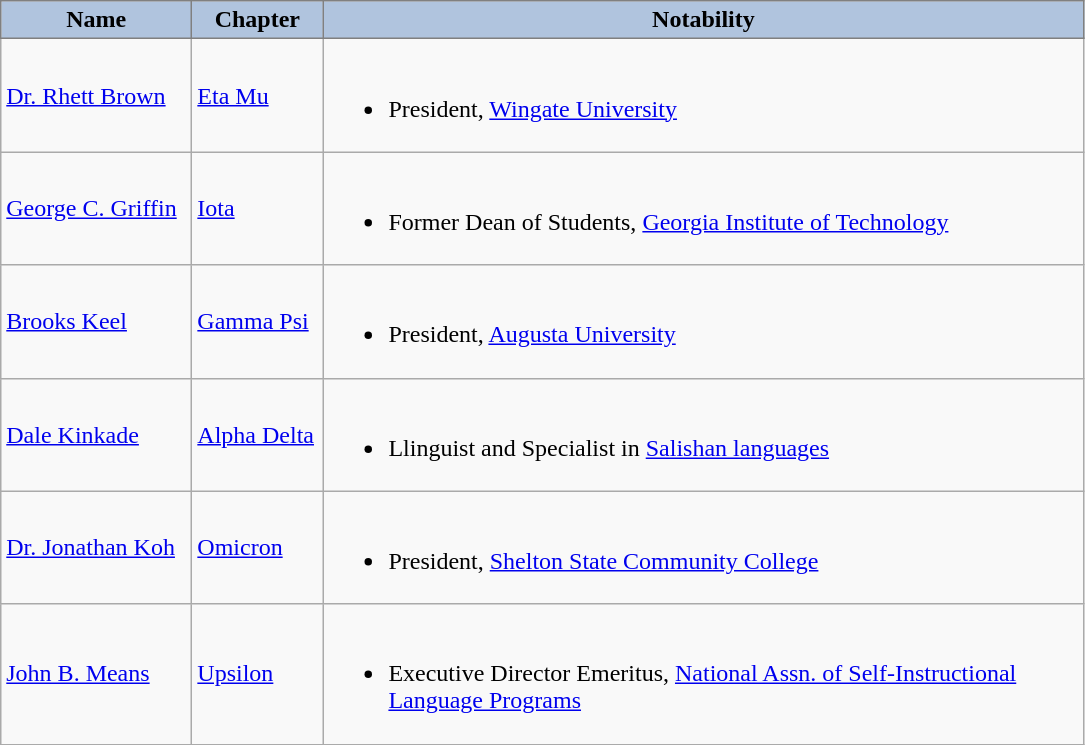<table class="wikitable">
<tr>
<th style="background: #B0C4DE; color:#000000 ;border:solid 1px #808080;" width=120px>Name</th>
<th style="background: #B0C4DE; color:#000000 ;border:solid 1px #808080;" width=80px>Chapter</th>
<th style="background: #B0C4DE; color:#000000 ;border:solid 1px #808080;" width=500px>Notability</th>
</tr>
<tr>
<td><a href='#'>Dr. Rhett Brown</a></td>
<td><a href='#'>Eta Mu</a></td>
<td><br><ul><li>President, <a href='#'>Wingate University</a></li></ul></td>
</tr>
<tr>
<td><a href='#'>George C. Griffin</a></td>
<td><a href='#'>Iota</a></td>
<td><br><ul><li>Former Dean of Students, <a href='#'>Georgia Institute of Technology</a></li></ul></td>
</tr>
<tr>
<td><a href='#'>Brooks Keel</a></td>
<td><a href='#'>Gamma Psi</a></td>
<td><br><ul><li>President, <a href='#'>Augusta University</a></li></ul></td>
</tr>
<tr>
<td><a href='#'>Dale Kinkade</a></td>
<td><a href='#'>Alpha Delta</a></td>
<td><br><ul><li>Llinguist and Specialist in <a href='#'>Salishan languages</a></li></ul></td>
</tr>
<tr>
<td><a href='#'>Dr. Jonathan Koh</a></td>
<td><a href='#'>Omicron</a></td>
<td><br><ul><li>President, <a href='#'>Shelton State Community College</a></li></ul></td>
</tr>
<tr>
<td><a href='#'>John B. Means</a></td>
<td><a href='#'>Upsilon</a></td>
<td><br><ul><li>Executive Director Emeritus, <a href='#'>National Assn. of Self-Instructional Language Programs</a></li></ul></td>
</tr>
</table>
